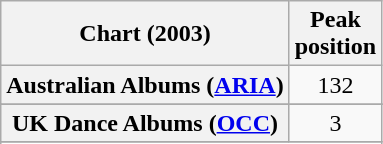<table class="wikitable sortable plainrowheaders" style="text-align:center">
<tr>
<th scope="col">Chart (2003)</th>
<th scope="col">Peak<br>position</th>
</tr>
<tr>
<th scope="row">Australian Albums (<a href='#'>ARIA</a>)</th>
<td>132</td>
</tr>
<tr>
</tr>
<tr>
</tr>
<tr>
<th scope="row">UK Dance Albums (<a href='#'>OCC</a>)</th>
<td>3</td>
</tr>
<tr>
</tr>
<tr>
</tr>
<tr>
</tr>
<tr>
</tr>
</table>
